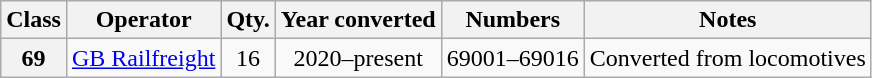<table class="wikitable">
<tr>
<th>Class</th>
<th>Operator</th>
<th>Qty.</th>
<th>Year converted</th>
<th>Numbers</th>
<th>Notes</th>
</tr>
<tr>
<th>69</th>
<td><a href='#'>GB Railfreight</a></td>
<td align="center">16</td>
<td align="center">2020–present</td>
<td>69001–69016</td>
<td>Converted from  locomotives</td>
</tr>
</table>
